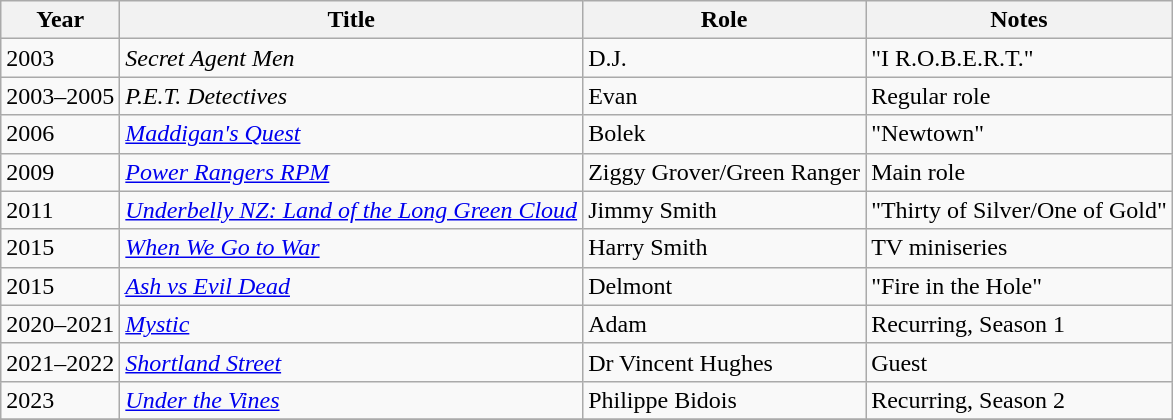<table class="wikitable sortable">
<tr>
<th>Year</th>
<th>Title</th>
<th>Role</th>
<th class="unsortable">Notes</th>
</tr>
<tr>
<td>2003</td>
<td><em>Secret Agent Men</em></td>
<td>D.J.</td>
<td>"I R.O.B.E.R.T."</td>
</tr>
<tr>
<td>2003–2005</td>
<td><em>P.E.T. Detectives</em></td>
<td>Evan</td>
<td>Regular role</td>
</tr>
<tr>
<td>2006</td>
<td><em><a href='#'>Maddigan's Quest</a></em></td>
<td>Bolek</td>
<td>"Newtown"</td>
</tr>
<tr>
<td>2009</td>
<td><em><a href='#'>Power Rangers RPM</a></em></td>
<td>Ziggy Grover/Green Ranger</td>
<td>Main role</td>
</tr>
<tr>
<td>2011</td>
<td><em><a href='#'>Underbelly NZ: Land of the Long Green Cloud</a></em></td>
<td>Jimmy Smith</td>
<td>"Thirty of Silver/One of Gold"</td>
</tr>
<tr>
<td>2015</td>
<td><em><a href='#'>When We Go to War</a></em></td>
<td>Harry Smith</td>
<td>TV miniseries</td>
</tr>
<tr>
<td>2015</td>
<td><em><a href='#'>Ash vs Evil Dead</a></em></td>
<td>Delmont</td>
<td>"Fire in the Hole"</td>
</tr>
<tr>
<td>2020–2021</td>
<td><em><a href='#'>Mystic</a></em></td>
<td>Adam</td>
<td>Recurring, Season 1</td>
</tr>
<tr>
<td>2021–2022</td>
<td><em><a href='#'>Shortland Street</a></em></td>
<td>Dr Vincent Hughes</td>
<td>Guest</td>
</tr>
<tr>
<td>2023</td>
<td><em><a href='#'>Under the Vines</a></em></td>
<td>Philippe Bidois</td>
<td>Recurring, Season 2</td>
</tr>
<tr>
</tr>
</table>
